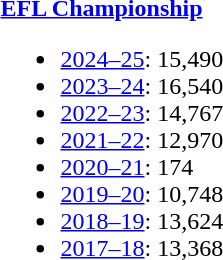<table>
<tr>
<td><strong><a href='#'>EFL Championship</a></strong><br><ul><li><a href='#'>2024–25</a>: 15,490</li><li><a href='#'>2023–24</a>: 16,540</li><li><a href='#'>2022–23</a>: 14,767</li><li><a href='#'>2021–22</a>: 12,970</li><li><a href='#'>2020–21</a>: 174</li><li><a href='#'>2019–20</a>: 10,748</li><li><a href='#'>2018–19</a>: 13,624</li><li><a href='#'>2017–18</a>: 13,368</li></ul></td>
</tr>
</table>
